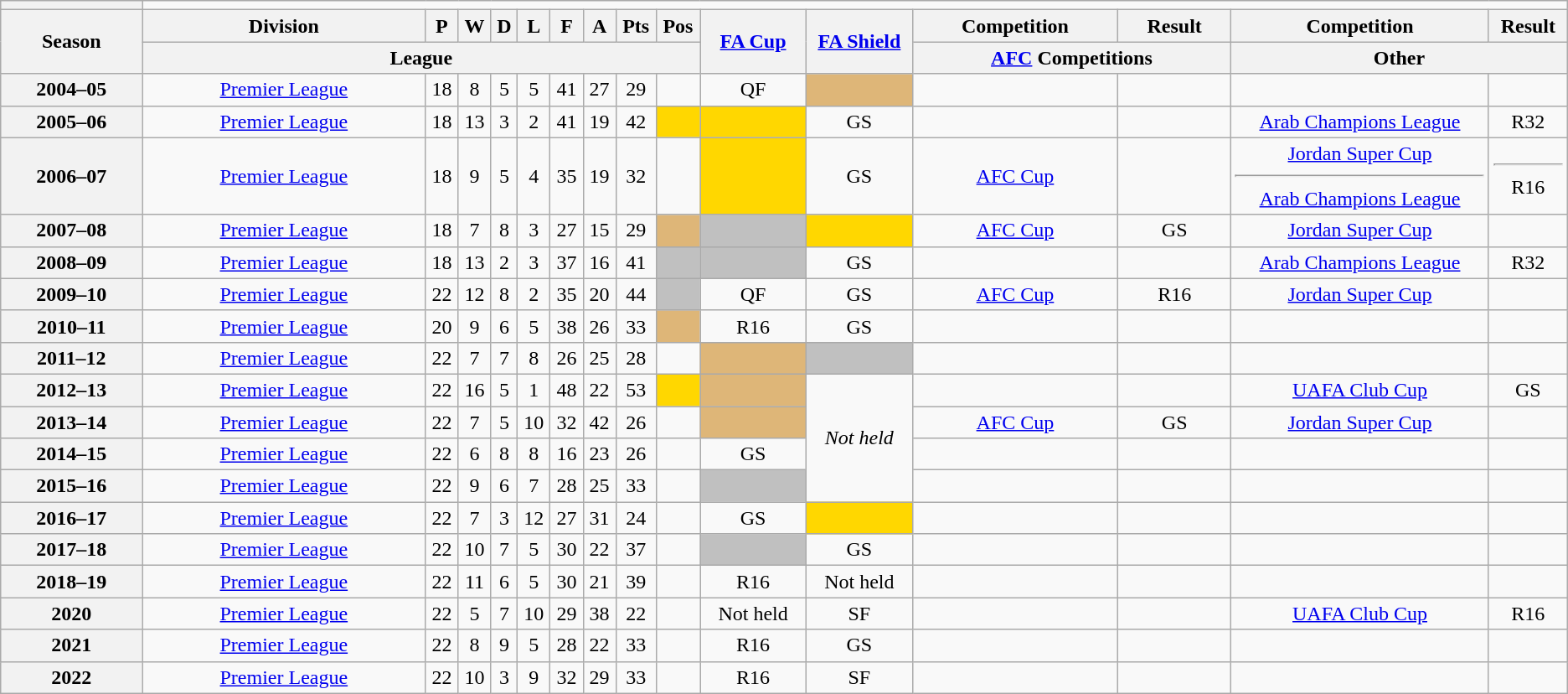<table class="wikitable plainrowheaders" style="text-align:center">
<tr>
<th></th>
</tr>
<tr>
<th rowspan="2" scope=col width=8%>Season</th>
<th scope=col width=16%>Division</th>
<th scope=col>P</th>
<th scope=col>W</th>
<th scope=col>D</th>
<th scope=col>L</th>
<th scope=col>F</th>
<th scope=col>A</th>
<th scope=col>Pts</th>
<th scope=col>Pos</th>
<th rowspan="2" scope="col" width=6%><a href='#'>FA Cup</a></th>
<th rowspan="2" scope="col" width=6%><a href='#'>FA Shield</a></th>
<th scope=col>Competition</th>
<th scope=col>Result</th>
<th scope=col>Competition</th>
<th scope=col>Result</th>
</tr>
<tr class=unsortable>
<th colspan="9" width=30%>League</th>
<th colspan="2" width=18%><a href='#'>AFC</a> Competitions</th>
<th colspan="2" width=19%>Other</th>
</tr>
<tr>
<th scope=row style=text-align:center>2004–05</th>
<td><a href='#'>Premier League</a></td>
<td>18</td>
<td>8</td>
<td>5</td>
<td>5</td>
<td>41</td>
<td>27</td>
<td>29</td>
<td></td>
<td>QF</td>
<td bgcolor=#deb678></td>
<td></td>
<td></td>
<td></td>
<td></td>
</tr>
<tr>
<th scope=row style=text-align:center>2005–06</th>
<td><a href='#'>Premier League</a></td>
<td>18</td>
<td>13</td>
<td>3</td>
<td>2</td>
<td>41</td>
<td>19</td>
<td>42</td>
<td bgcolor="gold"><strong></strong></td>
<td bgcolor="gold"><strong></strong></td>
<td>GS</td>
<td></td>
<td></td>
<td><a href='#'>Arab Champions League</a></td>
<td>R32</td>
</tr>
<tr>
<th scope=row style=text-align:center>2006–07</th>
<td><a href='#'>Premier League</a></td>
<td>18</td>
<td>9</td>
<td>5</td>
<td>4</td>
<td>35</td>
<td>19</td>
<td>32</td>
<td></td>
<td bgcolor="gold"><strong></strong></td>
<td>GS</td>
<td><a href='#'>AFC Cup</a></td>
<td><div><strong></strong></div></td>
<td><div><a href='#'>Jordan Super Cup</a></div><hr><div><a href='#'>Arab Champions League</a></div></td>
<td><div><strong></strong></div><hr><div>R16</div></td>
</tr>
<tr>
<th scope=row style=text-align:center>2007–08</th>
<td><a href='#'>Premier League</a></td>
<td>18</td>
<td>7</td>
<td>8</td>
<td>3</td>
<td>27</td>
<td>15</td>
<td>29</td>
<td bgcolor="#deb678"></td>
<td bgcolor="silver"></td>
<td bgcolor="gold"><strong></strong></td>
<td><a href='#'>AFC Cup</a></td>
<td>GS</td>
<td><a href='#'>Jordan Super Cup</a></td>
<td><div><strong></strong></div></td>
</tr>
<tr>
<th scope=row style=text-align:center>2008–09</th>
<td><a href='#'>Premier League</a></td>
<td>18</td>
<td>13</td>
<td>2</td>
<td>3</td>
<td>37</td>
<td>16</td>
<td>41</td>
<td bgcolor="silver"></td>
<td bgcolor="silver"></td>
<td>GS</td>
<td></td>
<td></td>
<td><a href='#'>Arab Champions League</a></td>
<td>R32</td>
</tr>
<tr>
<th scope=row style=text-align:center>2009–10</th>
<td><a href='#'>Premier League</a></td>
<td>22</td>
<td>12</td>
<td>8</td>
<td>2</td>
<td>35</td>
<td>20</td>
<td>44</td>
<td bgcolor="silver"></td>
<td>QF</td>
<td>GS</td>
<td><a href='#'>AFC Cup</a></td>
<td>R16</td>
<td><a href='#'>Jordan Super Cup</a></td>
<td><div><strong></strong></div></td>
</tr>
<tr>
<th scope=row style=text-align:center>2010–11</th>
<td><a href='#'>Premier League</a></td>
<td>20</td>
<td>9</td>
<td>6</td>
<td>5</td>
<td>38</td>
<td>26</td>
<td>33</td>
<td bgcolor="#deb678"></td>
<td>R16</td>
<td>GS</td>
<td></td>
<td></td>
<td></td>
<td></td>
</tr>
<tr>
<th scope=row style=text-align:center>2011–12</th>
<td><a href='#'>Premier League</a></td>
<td>22</td>
<td>7</td>
<td>7</td>
<td>8</td>
<td>26</td>
<td>25</td>
<td>28</td>
<td></td>
<td bgcolor="#deb678"></td>
<td bgcolor="silver"></td>
<td></td>
<td></td>
<td></td>
<td></td>
</tr>
<tr>
<th scope=row style=text-align:center>2012–13</th>
<td><a href='#'>Premier League</a></td>
<td>22</td>
<td>16</td>
<td>5</td>
<td>1</td>
<td>48</td>
<td>22</td>
<td>53</td>
<td bgcolor="gold"><strong></strong></td>
<td bgcolor="#deb678"></td>
<td rowspan=4><em>Not held</em></td>
<td></td>
<td></td>
<td><a href='#'>UAFA Club Cup</a></td>
<td>GS</td>
</tr>
<tr>
<th scope=row style=text-align:center>2013–14</th>
<td><a href='#'>Premier League</a></td>
<td>22</td>
<td>7</td>
<td>5</td>
<td>10</td>
<td>32</td>
<td>42</td>
<td>26</td>
<td></td>
<td bgcolor="#deb678"></td>
<td><a href='#'>AFC Cup</a></td>
<td>GS</td>
<td><a href='#'>Jordan Super Cup</a></td>
<td><div><strong></strong></div></td>
</tr>
<tr>
<th scope=row style=text-align:center>2014–15</th>
<td><a href='#'>Premier League</a></td>
<td>22</td>
<td>6</td>
<td>8</td>
<td>8</td>
<td>16</td>
<td>23</td>
<td>26</td>
<td></td>
<td>GS</td>
<td></td>
<td></td>
<td></td>
<td></td>
</tr>
<tr>
<th scope=row style=text-align:center>2015–16</th>
<td><a href='#'>Premier League</a></td>
<td>22</td>
<td>9</td>
<td>6</td>
<td>7</td>
<td>28</td>
<td>25</td>
<td>33</td>
<td></td>
<td bgcolor="silver"></td>
<td></td>
<td></td>
<td></td>
<td></td>
</tr>
<tr>
<th scope=row style=text-align:center>2016–17</th>
<td><a href='#'>Premier League</a></td>
<td>22</td>
<td>7</td>
<td>3</td>
<td>12</td>
<td>27</td>
<td>31</td>
<td>24</td>
<td></td>
<td>GS</td>
<td bgcolor="gold"><strong></strong></td>
<td></td>
<td></td>
<td></td>
<td></td>
</tr>
<tr>
<th scope=row style=text-align:center>2017–18</th>
<td><a href='#'>Premier League</a></td>
<td>22</td>
<td>10</td>
<td>7</td>
<td>5</td>
<td>30</td>
<td>22</td>
<td>37</td>
<td></td>
<td bgcolor="silver"></td>
<td>GS</td>
<td></td>
<td></td>
<td></td>
<td></td>
</tr>
<tr>
<th scope=row style=text-align:center>2018–19</th>
<td><a href='#'>Premier League</a></td>
<td>22</td>
<td>11</td>
<td>6</td>
<td>5</td>
<td>30</td>
<td>21</td>
<td>39</td>
<td></td>
<td>R16</td>
<td>Not held</td>
<td></td>
<td></td>
<td></td>
<td></td>
</tr>
<tr>
<th scope=row style=text-align:center>2020</th>
<td><a href='#'>Premier League</a></td>
<td>22</td>
<td>5</td>
<td>7</td>
<td>10</td>
<td>29</td>
<td>38</td>
<td>22</td>
<td></td>
<td>Not held</td>
<td>SF</td>
<td></td>
<td></td>
<td><a href='#'>UAFA Club Cup</a></td>
<td>R16</td>
</tr>
<tr>
<th scope=row style=text-align:center>2021</th>
<td><a href='#'>Premier League</a></td>
<td>22</td>
<td>8</td>
<td>9</td>
<td>5</td>
<td>28</td>
<td>22</td>
<td>33</td>
<td></td>
<td>R16</td>
<td>GS</td>
<td></td>
<td></td>
<td></td>
<td></td>
</tr>
<tr>
<th scope=row style=text-align:center>2022</th>
<td><a href='#'>Premier League</a></td>
<td>22</td>
<td>10</td>
<td>3</td>
<td>9</td>
<td>32</td>
<td>29</td>
<td>33</td>
<td></td>
<td>R16</td>
<td>SF</td>
<td></td>
<td></td>
<td></td>
<td></td>
</tr>
</table>
